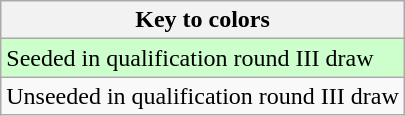<table class="wikitable">
<tr>
<th>Key to colors</th>
</tr>
<tr bgcolor=#ccffcc>
<td>Seeded in qualification round III draw</td>
</tr>
<tr>
<td>Unseeded in qualification round III draw</td>
</tr>
</table>
